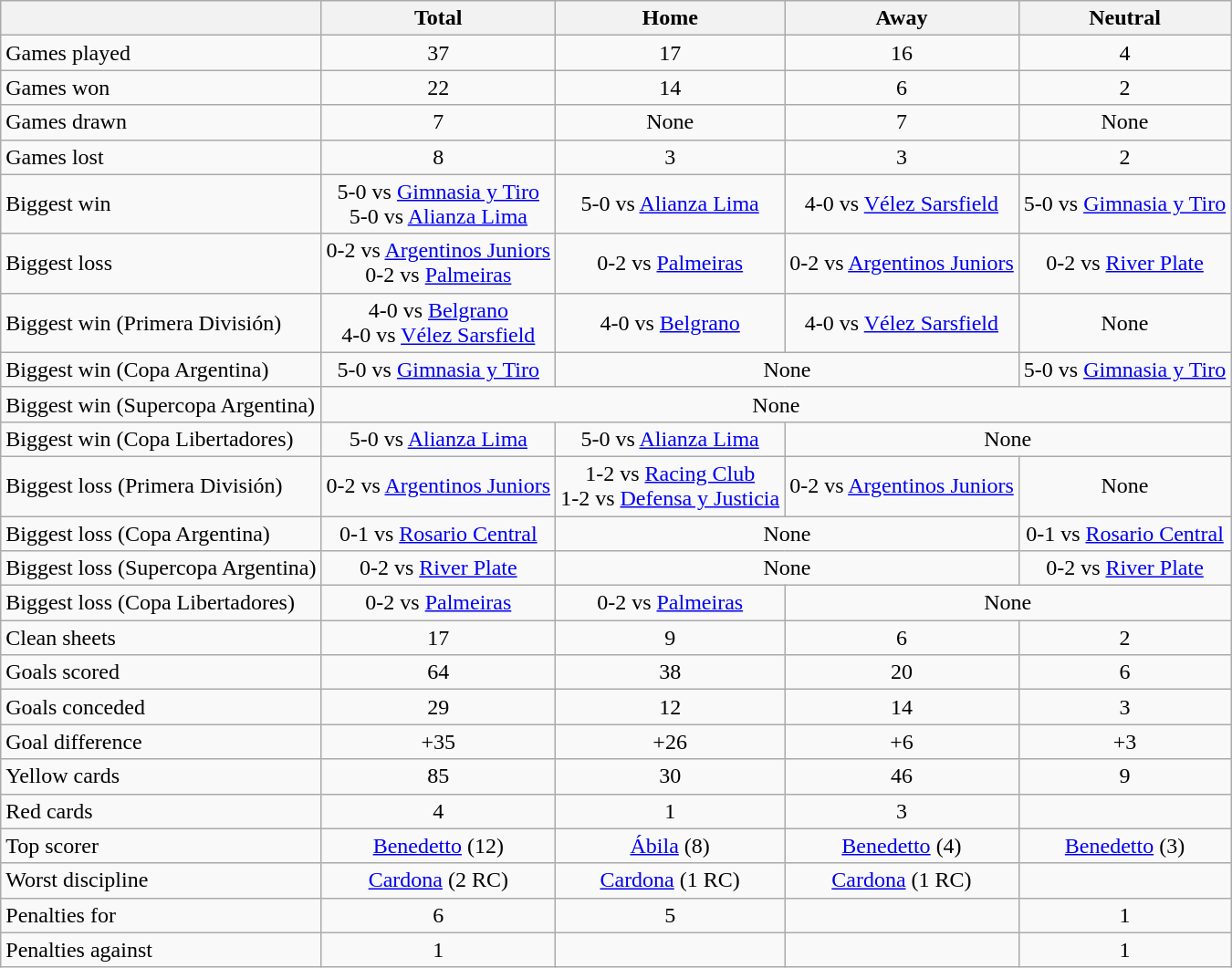<table class="wikitable" style="text-align: center;">
<tr>
<th></th>
<th>Total</th>
<th>Home</th>
<th>Away</th>
<th>Neutral</th>
</tr>
<tr>
<td align=left>Games played</td>
<td>37</td>
<td>17</td>
<td>16</td>
<td>4</td>
</tr>
<tr>
<td align=left>Games won</td>
<td>22</td>
<td>14</td>
<td>6</td>
<td>2</td>
</tr>
<tr>
<td align=left>Games drawn</td>
<td>7</td>
<td>None</td>
<td>7</td>
<td>None</td>
</tr>
<tr>
<td align=left>Games lost</td>
<td>8</td>
<td>3</td>
<td>3</td>
<td>2</td>
</tr>
<tr>
<td align=left>Biggest win</td>
<td>5-0 vs <a href='#'>Gimnasia y Tiro</a><br>5-0 vs <a href='#'>Alianza Lima</a></td>
<td>5-0 vs <a href='#'>Alianza Lima</a></td>
<td>4-0 vs <a href='#'>Vélez Sarsfield</a></td>
<td>5-0 vs <a href='#'>Gimnasia y Tiro</a></td>
</tr>
<tr>
<td align=left>Biggest loss</td>
<td>0-2 vs <a href='#'>Argentinos Juniors</a><br>0-2 vs <a href='#'>Palmeiras</a></td>
<td>0-2 vs <a href='#'>Palmeiras</a></td>
<td>0-2 vs <a href='#'>Argentinos Juniors</a></td>
<td>0-2 vs <a href='#'>River Plate</a></td>
</tr>
<tr>
<td align=left>Biggest win (Primera División)</td>
<td>4-0 vs <a href='#'>Belgrano</a><br>4-0 vs <a href='#'>Vélez Sarsfield</a></td>
<td>4-0 vs <a href='#'>Belgrano</a></td>
<td>4-0 vs <a href='#'>Vélez Sarsfield</a></td>
<td>None</td>
</tr>
<tr>
<td align=left>Biggest win (Copa Argentina)</td>
<td>5-0 vs <a href='#'>Gimnasia y Tiro</a></td>
<td colspan=2>None</td>
<td>5-0 vs <a href='#'>Gimnasia y Tiro</a></td>
</tr>
<tr>
<td align=left>Biggest win (Supercopa Argentina)</td>
<td colspan=4>None</td>
</tr>
<tr>
<td align=left>Biggest win (Copa Libertadores)</td>
<td>5-0 vs <a href='#'>Alianza Lima</a></td>
<td>5-0 vs <a href='#'>Alianza Lima</a></td>
<td colspan=2>None</td>
</tr>
<tr>
<td align=left>Biggest loss (Primera División)</td>
<td>0-2 vs <a href='#'>Argentinos Juniors</a></td>
<td>1-2 vs <a href='#'>Racing Club</a><br>1-2 vs <a href='#'>Defensa y Justicia</a></td>
<td>0-2 vs <a href='#'>Argentinos Juniors</a></td>
<td>None</td>
</tr>
<tr>
<td align=left>Biggest loss (Copa Argentina)</td>
<td>0-1 vs <a href='#'>Rosario Central</a></td>
<td colspan=2>None</td>
<td>0-1 vs <a href='#'>Rosario Central</a></td>
</tr>
<tr>
<td align=left>Biggest loss (Supercopa Argentina)</td>
<td>0-2 vs <a href='#'>River Plate</a></td>
<td colspan=2>None</td>
<td>0-2 vs <a href='#'>River Plate</a></td>
</tr>
<tr>
<td align=left>Biggest loss (Copa Libertadores)</td>
<td>0-2 vs <a href='#'>Palmeiras</a></td>
<td>0-2 vs <a href='#'>Palmeiras</a></td>
<td colspan=2>None</td>
</tr>
<tr>
<td align=left>Clean sheets</td>
<td>17</td>
<td>9</td>
<td>6</td>
<td>2</td>
</tr>
<tr>
<td align=left>Goals scored</td>
<td>64</td>
<td>38</td>
<td>20</td>
<td>6</td>
</tr>
<tr>
<td align=left>Goals conceded</td>
<td>29</td>
<td>12</td>
<td>14</td>
<td>3</td>
</tr>
<tr>
<td align=left>Goal difference</td>
<td>+35</td>
<td>+26</td>
<td>+6</td>
<td>+3</td>
</tr>
<tr>
<td align=left>Yellow cards</td>
<td>85</td>
<td>30</td>
<td>46</td>
<td>9</td>
</tr>
<tr>
<td align=left>Red cards</td>
<td>4</td>
<td>1</td>
<td>3</td>
<td></td>
</tr>
<tr>
<td align=left>Top scorer</td>
<td><a href='#'>Benedetto</a> (12)</td>
<td><a href='#'>Ábila</a> (8)</td>
<td><a href='#'>Benedetto</a> (4)</td>
<td><a href='#'>Benedetto</a> (3)</td>
</tr>
<tr>
<td align=left>Worst discipline</td>
<td><a href='#'>Cardona</a> (2 RC)</td>
<td><a href='#'>Cardona</a> (1 RC)</td>
<td><a href='#'>Cardona</a> (1 RC)</td>
<td></td>
</tr>
<tr>
<td align=left>Penalties for</td>
<td>6</td>
<td>5</td>
<td></td>
<td>1</td>
</tr>
<tr>
<td align=left>Penalties against</td>
<td>1</td>
<td></td>
<td></td>
<td>1</td>
</tr>
</table>
